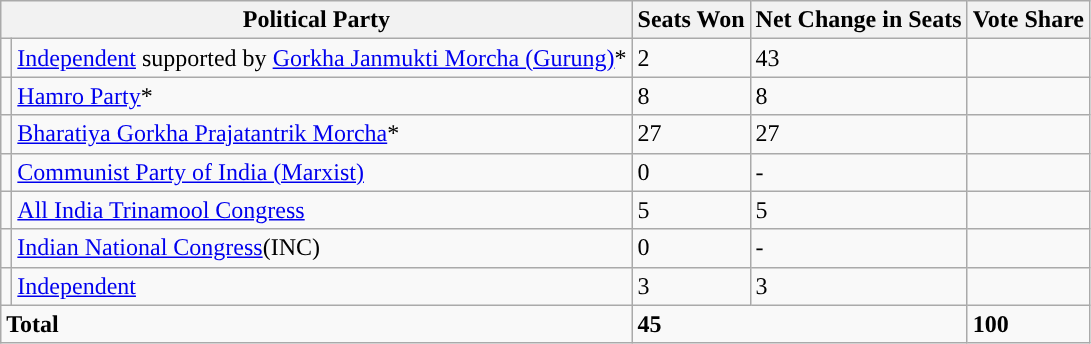<table class="wikitable">
<tr>
<th colspan="2"><strong>Political Party</strong></th>
<th><strong>Seats Won</strong></th>
<th><strong>Net Change in Seats</strong></th>
<th><strong>Vote Share</strong></th>
</tr>
<tr>
<td></td>
<td><a href='#'>Independent</a> supported by <a href='#'>Gorkha Janmukti Morcha (Gurung)</a>*</td>
<td>2</td>
<td>43 </td>
<td></td>
</tr>
<tr>
<td></td>
<td><a href='#'>Hamro Party</a>*</td>
<td>8</td>
<td>8 </td>
<td></td>
</tr>
<tr>
<td></td>
<td><a href='#'>Bharatiya Gorkha Prajatantrik Morcha</a>*</td>
<td>27</td>
<td>27 </td>
<td></td>
</tr>
<tr>
<td></td>
<td><a href='#'>Communist Party of India (Marxist)</a></td>
<td>0</td>
<td>-</td>
<td></td>
</tr>
<tr>
<td></td>
<td><a href='#'>All India Trinamool Congress</a></td>
<td>5</td>
<td>5 </td>
<td></td>
</tr>
<tr>
<td></td>
<td><a href='#'>Indian National Congress</a>(INC)</td>
<td>0</td>
<td>-</td>
<td></td>
</tr>
<tr>
<td></td>
<td><a href='#'>Independent</a></td>
<td>3</td>
<td>3 </td>
<td></td>
</tr>
<tr>
<td colspan="2"><strong>Total</strong></td>
<td colspan="2"><strong>45</strong></td>
<td><strong>100</strong></td>
</tr>
</table>
